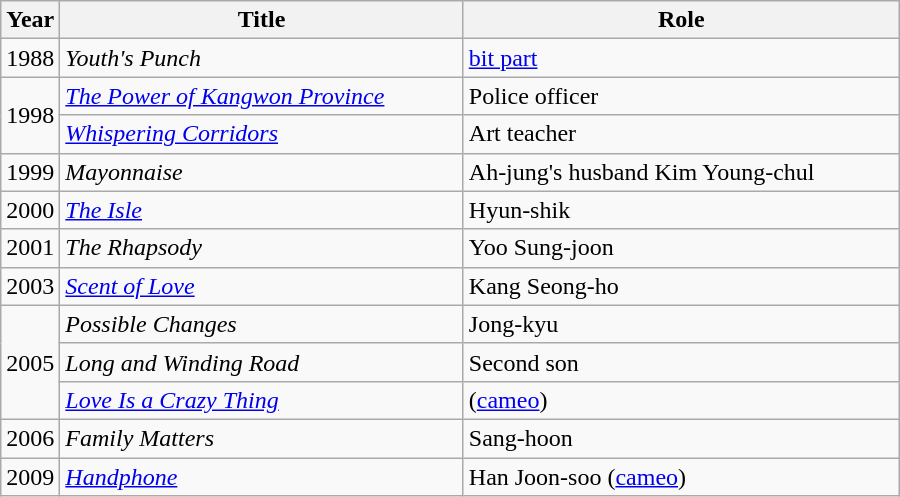<table class="wikitable" style="width:600px">
<tr>
<th width=10>Year</th>
<th>Title</th>
<th>Role</th>
</tr>
<tr>
<td>1988</td>
<td><em>Youth's Punch</em></td>
<td><a href='#'>bit part</a></td>
</tr>
<tr>
<td rowspan=2>1998</td>
<td><em><a href='#'>The Power of Kangwon Province</a></em></td>
<td>Police officer</td>
</tr>
<tr>
<td><em><a href='#'>Whispering Corridors</a></em></td>
<td>Art teacher</td>
</tr>
<tr>
<td>1999</td>
<td><em>Mayonnaise</em></td>
<td>Ah-jung's husband Kim Young-chul</td>
</tr>
<tr>
<td>2000</td>
<td><em><a href='#'>The Isle</a></em></td>
<td>Hyun-shik</td>
</tr>
<tr>
<td>2001</td>
<td><em>The Rhapsody</em></td>
<td>Yoo Sung-joon</td>
</tr>
<tr>
<td>2003</td>
<td><em><a href='#'>Scent of Love</a></em></td>
<td>Kang Seong-ho</td>
</tr>
<tr>
<td rowspan=3>2005</td>
<td><em>Possible Changes</em></td>
<td>Jong-kyu</td>
</tr>
<tr>
<td><em>Long and Winding Road</em></td>
<td>Second son</td>
</tr>
<tr>
<td><em><a href='#'>Love Is a Crazy Thing</a></em></td>
<td>(<a href='#'>cameo</a>)</td>
</tr>
<tr>
<td>2006</td>
<td><em>Family Matters</em></td>
<td>Sang-hoon</td>
</tr>
<tr>
<td>2009</td>
<td><em><a href='#'>Handphone</a></em></td>
<td>Han Joon-soo (<a href='#'>cameo</a>)</td>
</tr>
</table>
